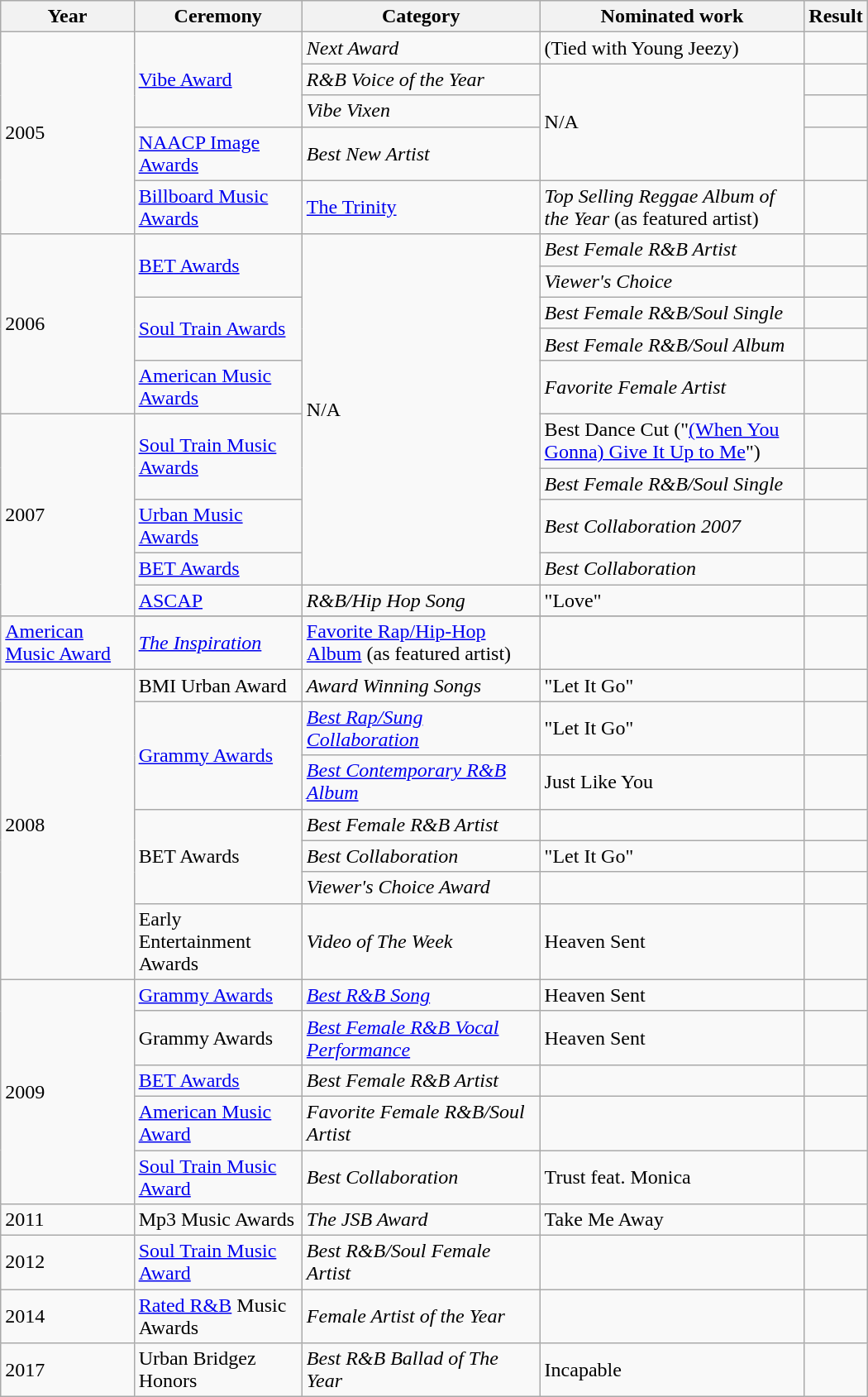<table class="wikitable" style="width:700px;">
<tr>
<th>Year</th>
<th>Ceremony</th>
<th>Category</th>
<th>Nominated work</th>
<th>Result</th>
</tr>
<tr>
<td rowspan="5">2005</td>
<td rowspan="3"><a href='#'>Vibe Award</a></td>
<td><em>Next Award</em></td>
<td>(Tied with Young Jeezy)</td>
<td></td>
</tr>
<tr>
<td><em>R&B Voice of the Year</em></td>
<td rowspan="3">N/A</td>
<td></td>
</tr>
<tr>
<td><em>Vibe Vixen</em></td>
<td></td>
</tr>
<tr>
<td><a href='#'>NAACP Image Awards</a></td>
<td><em>Best New Artist</em></td>
<td></td>
</tr>
<tr>
<td><a href='#'>Billboard Music Awards</a></td>
<td><a href='#'>The Trinity</a></td>
<td><em>Top Selling Reggae Album of the Year</em> (as featured artist)</td>
<td></td>
</tr>
<tr>
<td rowspan="5">2006</td>
<td rowspan="2"><a href='#'>BET Awards</a></td>
<td rowspan="9">N/A</td>
<td><em>Best Female R&B Artist</em></td>
<td></td>
</tr>
<tr>
<td><em>Viewer's Choice</em></td>
<td></td>
</tr>
<tr>
<td rowspan="2"><a href='#'>Soul Train Awards</a></td>
<td><em>Best Female R&B/Soul Single</em></td>
<td></td>
</tr>
<tr>
<td><em>Best Female R&B/Soul Album</em></td>
<td></td>
</tr>
<tr>
<td><a href='#'>American Music Awards</a></td>
<td><em>Favorite Female Artist</em></td>
<td></td>
</tr>
<tr>
<td rowspan="6">2007</td>
<td rowspan="2"><a href='#'>Soul Train Music Awards</a></td>
<td>Best Dance Cut ("<a href='#'>(When You Gonna) Give It Up to Me</a>")</td>
<td></td>
</tr>
<tr>
<td><em>Best Female R&B/Soul Single</em></td>
<td></td>
</tr>
<tr>
<td><a href='#'>Urban Music Awards</a></td>
<td><em>Best Collaboration 2007</em></td>
<td></td>
</tr>
<tr>
<td><a href='#'>BET Awards</a></td>
<td><em>Best Collaboration</em></td>
<td></td>
</tr>
<tr>
<td><a href='#'>ASCAP</a></td>
<td><em>R&B/Hip Hop Song</em></td>
<td>"Love"</td>
<td></td>
</tr>
<tr>
</tr>
<tr>
<td><a href='#'>American Music Award</a></td>
<td><em><a href='#'>The Inspiration</a></em></td>
<td><a href='#'>Favorite Rap/Hip-Hop Album</a> (as featured artist)</td>
<td></td>
</tr>
<tr>
<td rowspan="7">2008</td>
<td>BMI Urban Award</td>
<td><em>Award Winning Songs</em></td>
<td>"Let It Go"</td>
<td></td>
</tr>
<tr>
<td rowspan="2"><a href='#'>Grammy Awards</a></td>
<td><em><a href='#'>Best Rap/Sung Collaboration</a></em></td>
<td>"Let It Go"</td>
<td></td>
</tr>
<tr>
<td><em><a href='#'>Best Contemporary R&B Album</a></em></td>
<td>Just Like You</td>
<td></td>
</tr>
<tr>
<td rowspan="3">BET Awards</td>
<td><em>Best Female R&B Artist</em></td>
<td></td>
<td></td>
</tr>
<tr>
<td><em>Best Collaboration</em></td>
<td>"Let It Go"</td>
<td></td>
</tr>
<tr>
<td><em>Viewer's Choice Award</em></td>
<td></td>
<td></td>
</tr>
<tr>
<td>Early Entertainment Awards</td>
<td><em>Video of The Week</em></td>
<td>Heaven Sent</td>
<td></td>
</tr>
<tr>
<td rowspan="5">2009</td>
<td><a href='#'>Grammy Awards</a></td>
<td><em><a href='#'>Best R&B Song</a></em></td>
<td>Heaven Sent</td>
<td></td>
</tr>
<tr>
<td>Grammy Awards</td>
<td><em><a href='#'>Best Female R&B Vocal Performance</a></em></td>
<td>Heaven Sent</td>
<td></td>
</tr>
<tr>
<td><a href='#'>BET Awards</a></td>
<td><em>Best Female R&B Artist</em></td>
<td></td>
<td></td>
</tr>
<tr>
<td><a href='#'>American Music Award</a></td>
<td><em>Favorite Female R&B/Soul Artist</em></td>
<td></td>
<td></td>
</tr>
<tr>
<td><a href='#'>Soul Train Music Award</a></td>
<td><em>Best Collaboration</em></td>
<td>Trust feat. Monica</td>
<td></td>
</tr>
<tr>
<td>2011</td>
<td>Mp3 Music Awards</td>
<td><em>The JSB Award</em></td>
<td>Take Me Away</td>
<td></td>
</tr>
<tr>
<td>2012</td>
<td><a href='#'>Soul Train Music Award</a></td>
<td><em>Best R&B/Soul Female Artist</em></td>
<td></td>
<td></td>
</tr>
<tr>
<td>2014</td>
<td><a href='#'>Rated R&B</a> Music Awards</td>
<td><em>Female Artist of the Year</em></td>
<td></td>
<td></td>
</tr>
<tr>
<td>2017</td>
<td>Urban Bridgez Honors</td>
<td><em>Best R&B Ballad of The Year</em></td>
<td>Incapable</td>
<td></td>
</tr>
</table>
